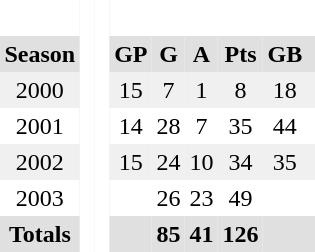<table BORDER="0" CELLPADDING="3" CELLSPACING="0">
<tr ALIGN="center" bgcolor="#e0e0e0">
<th colspan="1" bgcolor="#ffffff"> </th>
<th rowspan="99" bgcolor="#ffffff"> </th>
<th rowspan="99" bgcolor="#ffffff"> </th>
</tr>
<tr ALIGN="center" bgcolor="#e0e0e0">
<th>Season</th>
<th>GP</th>
<th>G</th>
<th>A</th>
<th>Pts</th>
<th>GB</th>
<th></th>
</tr>
<tr ALIGN="center" bgcolor="#f0f0f0">
<td>2000</td>
<td>15</td>
<td>7</td>
<td>1</td>
<td>8</td>
<td>18</td>
<td></td>
</tr>
<tr ALIGN="center">
<td>2001</td>
<td>14</td>
<td>28</td>
<td>7</td>
<td>35</td>
<td>44</td>
<td></td>
</tr>
<tr ALIGN="center" bgcolor="#f0f0f0">
<td>2002</td>
<td>15</td>
<td>24</td>
<td>10</td>
<td>34</td>
<td>35</td>
<td></td>
</tr>
<tr ALIGN="center">
<td>2003</td>
<td></td>
<td>26</td>
<td>23</td>
<td>49</td>
<td></td>
<td></td>
</tr>
<tr ALIGN="center" bgcolor="#e0e0e0">
<th colspan="1.5">Totals</th>
<th></th>
<th>85</th>
<th>41</th>
<th>126</th>
<th></th>
<th></th>
</tr>
</table>
